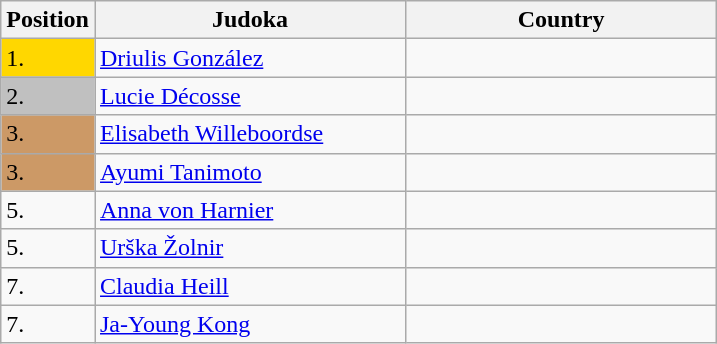<table class=wikitable>
<tr>
<th width=10>Position</th>
<th width=200>Judoka</th>
<th width=200>Country</th>
</tr>
<tr>
<td bgcolor=gold>1.</td>
<td><a href='#'>Driulis González</a></td>
<td></td>
</tr>
<tr>
<td bgcolor="silver">2.</td>
<td><a href='#'>Lucie Décosse</a></td>
<td></td>
</tr>
<tr>
<td bgcolor="CC9966">3.</td>
<td><a href='#'>Elisabeth Willeboordse</a></td>
<td></td>
</tr>
<tr>
<td bgcolor="CC9966">3.</td>
<td><a href='#'>Ayumi Tanimoto</a></td>
<td></td>
</tr>
<tr>
<td>5.</td>
<td><a href='#'>Anna von Harnier</a></td>
<td></td>
</tr>
<tr>
<td>5.</td>
<td><a href='#'>Urška Žolnir</a></td>
<td></td>
</tr>
<tr>
<td>7.</td>
<td><a href='#'>Claudia Heill</a></td>
<td></td>
</tr>
<tr>
<td>7.</td>
<td><a href='#'>Ja-Young Kong</a></td>
<td></td>
</tr>
</table>
